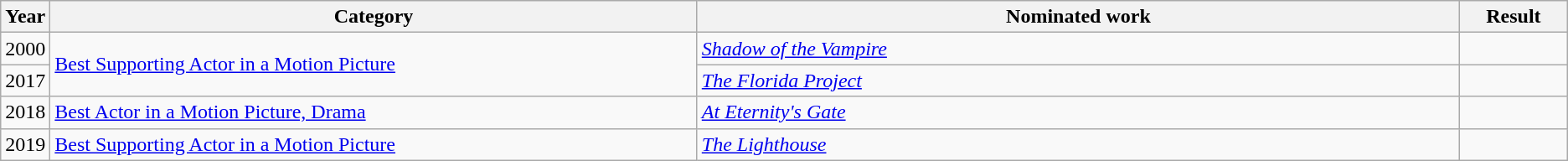<table class=wikitable>
<tr>
<th scope="col" style="width:1em;">Year</th>
<th scope="col" style="width:33em;">Category</th>
<th scope="col" style="width:39em;">Nominated work</th>
<th scope="col" style="width:5em;">Result</th>
</tr>
<tr>
<td>2000</td>
<td rowspan="2"><a href='#'>Best Supporting Actor in a Motion Picture</a></td>
<td><em><a href='#'>Shadow of the Vampire</a></em></td>
<td></td>
</tr>
<tr>
<td>2017</td>
<td><em><a href='#'>The Florida Project</a></em></td>
<td></td>
</tr>
<tr>
<td>2018</td>
<td><a href='#'>Best Actor in a Motion Picture, Drama</a></td>
<td><em><a href='#'>At Eternity's Gate</a></em></td>
<td></td>
</tr>
<tr>
<td>2019</td>
<td><a href='#'>Best Supporting Actor in a Motion Picture</a></td>
<td><em><a href='#'>The Lighthouse</a></em></td>
<td></td>
</tr>
</table>
